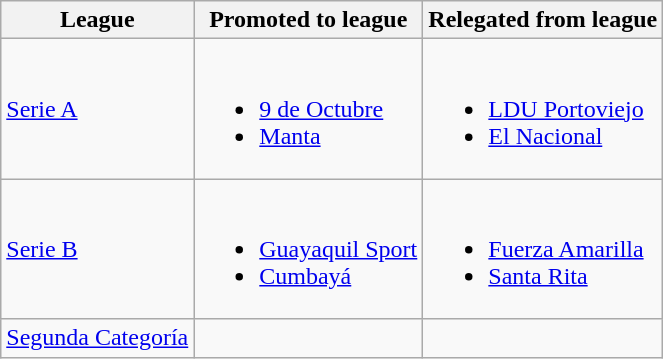<table class="wikitable">
<tr>
<th>League</th>
<th>Promoted to league</th>
<th>Relegated from league</th>
</tr>
<tr>
<td><a href='#'>Serie A</a></td>
<td><br><ul><li><a href='#'>9 de Octubre</a></li><li><a href='#'>Manta</a></li></ul></td>
<td><br><ul><li><a href='#'>LDU Portoviejo</a></li><li><a href='#'>El Nacional</a></li></ul></td>
</tr>
<tr>
<td><a href='#'>Serie B</a></td>
<td><br><ul><li><a href='#'>Guayaquil Sport</a></li><li><a href='#'>Cumbayá</a></li></ul></td>
<td><br><ul><li><a href='#'>Fuerza Amarilla</a></li><li><a href='#'>Santa Rita</a></li></ul></td>
</tr>
<tr>
<td><a href='#'>Segunda Categoría</a></td>
<td></td>
<td></td>
</tr>
</table>
